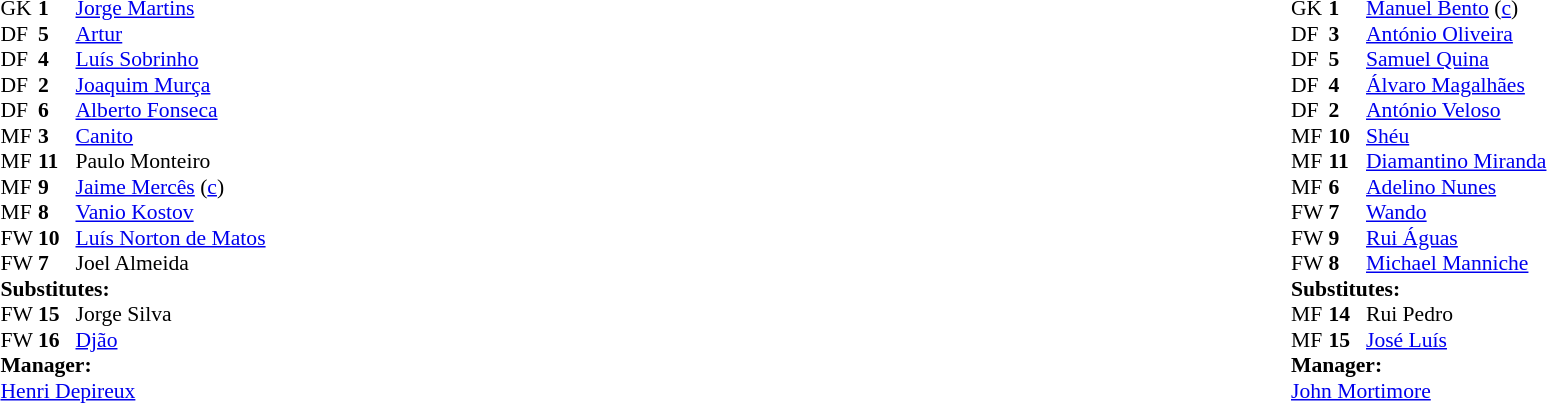<table width="100%">
<tr>
<td valign="top" width="50%"><br><table style="font-size: 90%" cellspacing="0" cellpadding="0">
<tr>
<td colspan="4"></td>
</tr>
<tr>
<th width=25></th>
<th width=25></th>
</tr>
<tr>
<td>GK</td>
<td><strong>1</strong></td>
<td> <a href='#'>Jorge Martins</a></td>
</tr>
<tr>
<td>DF</td>
<td><strong>5</strong></td>
<td> <a href='#'>Artur</a></td>
</tr>
<tr>
<td>DF</td>
<td><strong>4</strong></td>
<td> <a href='#'>Luís Sobrinho</a></td>
</tr>
<tr>
<td>DF</td>
<td><strong>2</strong></td>
<td> <a href='#'>Joaquim Murça</a></td>
<td></td>
<td></td>
</tr>
<tr>
<td>DF</td>
<td><strong>6</strong></td>
<td> <a href='#'>Alberto Fonseca</a></td>
</tr>
<tr>
<td>MF</td>
<td><strong>3</strong></td>
<td> <a href='#'>Canito</a></td>
</tr>
<tr>
<td>MF</td>
<td><strong>11</strong></td>
<td> Paulo Monteiro</td>
</tr>
<tr>
<td>MF</td>
<td><strong>9</strong></td>
<td> <a href='#'>Jaime Mercês</a> (<a href='#'>c</a>)</td>
</tr>
<tr>
<td>MF</td>
<td><strong>8</strong></td>
<td> <a href='#'>Vanio Kostov</a></td>
</tr>
<tr>
<td>FW</td>
<td><strong>10</strong></td>
<td> <a href='#'>Luís Norton de Matos</a></td>
<td></td>
<td></td>
</tr>
<tr>
<td>FW</td>
<td><strong>7</strong></td>
<td> Joel Almeida</td>
<td></td>
<td></td>
</tr>
<tr>
<td colspan=3><strong>Substitutes:</strong></td>
</tr>
<tr>
<td>FW</td>
<td><strong>15</strong></td>
<td> Jorge Silva</td>
<td></td>
<td></td>
</tr>
<tr>
<td>FW</td>
<td><strong>16</strong></td>
<td> <a href='#'>Djão</a></td>
<td></td>
<td></td>
</tr>
<tr>
<td colspan=3><strong>Manager:</strong></td>
</tr>
<tr>
<td colspan=4> <a href='#'>Henri Depireux</a></td>
</tr>
</table>
</td>
<td valign="top"></td>
<td valign="top" width="50%"><br><table style="font-size: 90%" cellspacing="0" cellpadding="0" align=center>
<tr>
<td colspan="4"></td>
</tr>
<tr>
<th width=25></th>
<th width=25></th>
</tr>
<tr>
<td>GK</td>
<td><strong>1</strong></td>
<td> <a href='#'>Manuel Bento</a> (<a href='#'>c</a>)</td>
</tr>
<tr>
<td>DF</td>
<td><strong>3</strong></td>
<td> <a href='#'>António Oliveira</a></td>
</tr>
<tr>
<td>DF</td>
<td><strong>5</strong></td>
<td> <a href='#'>Samuel Quina</a></td>
</tr>
<tr>
<td>DF</td>
<td><strong>4</strong></td>
<td> <a href='#'>Álvaro Magalhães</a></td>
</tr>
<tr>
<td>DF</td>
<td><strong>2</strong></td>
<td> <a href='#'>António Veloso</a></td>
</tr>
<tr>
<td>MF</td>
<td><strong>10</strong></td>
<td> <a href='#'>Shéu</a></td>
</tr>
<tr>
<td>MF</td>
<td><strong>11</strong></td>
<td> <a href='#'>Diamantino Miranda</a></td>
</tr>
<tr>
<td>MF</td>
<td><strong>6</strong></td>
<td> <a href='#'>Adelino Nunes</a></td>
<td></td>
<td></td>
</tr>
<tr>
<td>FW</td>
<td><strong>7</strong></td>
<td> <a href='#'>Wando</a></td>
</tr>
<tr>
<td>FW</td>
<td><strong>9</strong></td>
<td> <a href='#'>Rui Águas</a></td>
</tr>
<tr>
<td>FW</td>
<td><strong>8</strong></td>
<td> <a href='#'>Michael Manniche</a></td>
<td></td>
<td></td>
</tr>
<tr>
<td colspan=3><strong>Substitutes:</strong></td>
</tr>
<tr>
<td>MF</td>
<td><strong>14</strong></td>
<td> Rui Pedro</td>
<td></td>
<td></td>
</tr>
<tr>
<td>MF</td>
<td><strong>15</strong></td>
<td> <a href='#'>José Luís</a></td>
<td></td>
<td></td>
</tr>
<tr>
<td colspan=3><strong>Manager:</strong></td>
</tr>
<tr>
<td colspan=4> <a href='#'>John Mortimore</a></td>
</tr>
</table>
</td>
</tr>
</table>
